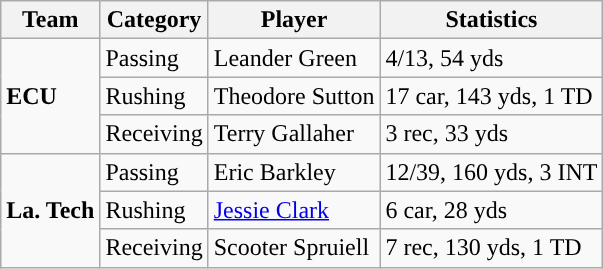<table class="wikitable">
<tr>
<th>Team</th>
<th>Category</th>
<th>Player</th>
<th>Statistics</th>
</tr>
<tr>
<td rowspan=3><strong>ECU</strong></td>
<td>Passing</td>
<td>Leander Green</td>
<td>4/13, 54 yds</td>
</tr>
<tr>
<td>Rushing</td>
<td>Theodore Sutton</td>
<td>17 car, 143 yds, 1 TD</td>
</tr>
<tr>
<td>Receiving</td>
<td>Terry Gallaher</td>
<td>3 rec, 33 yds</td>
</tr>
<tr>
<td rowspan=3><strong>La. Tech</strong></td>
<td>Passing</td>
<td>Eric Barkley</td>
<td>12/39, 160 yds, 3 INT</td>
</tr>
<tr>
<td>Rushing</td>
<td><a href='#'>Jessie Clark</a></td>
<td>6 car, 28 yds</td>
</tr>
<tr>
<td>Receiving</td>
<td>Scooter Spruiell</td>
<td>7 rec, 130 yds, 1 TD</td>
</tr>
</table>
